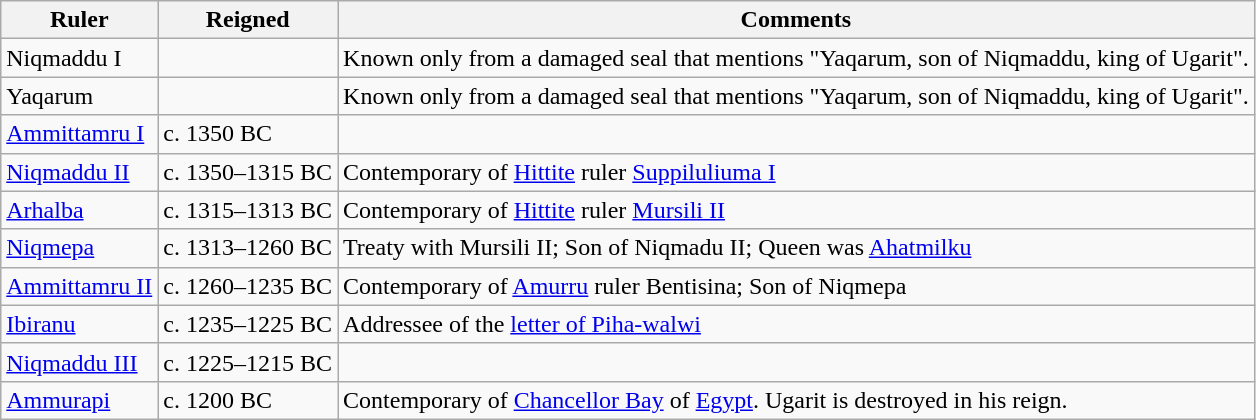<table class="nowraplinks wikitable">
<tr>
<th>Ruler</th>
<th>Reigned</th>
<th>Comments</th>
</tr>
<tr>
<td>Niqmaddu I</td>
<td></td>
<td>Known only from a damaged seal that mentions "Yaqarum, son of Niqmaddu, king of Ugarit".</td>
</tr>
<tr>
<td>Yaqarum</td>
<td></td>
<td>Known only from a damaged seal that mentions "Yaqarum, son of Niqmaddu, king of Ugarit".</td>
</tr>
<tr>
<td><a href='#'>Ammittamru I</a></td>
<td>c. 1350 BC</td>
<td></td>
</tr>
<tr>
<td><a href='#'>Niqmaddu II</a></td>
<td>c. 1350–1315 BC</td>
<td>Contemporary of <a href='#'>Hittite</a> ruler <a href='#'>Suppiluliuma I</a></td>
</tr>
<tr>
<td><a href='#'>Arhalba</a></td>
<td>c. 1315–1313 BC</td>
<td>Contemporary of <a href='#'>Hittite</a> ruler <a href='#'>Mursili II</a></td>
</tr>
<tr>
<td><a href='#'>Niqmepa</a></td>
<td>c. 1313–1260 BC</td>
<td>Treaty with Mursili II; Son of Niqmadu II; Queen was <a href='#'>Ahatmilku</a></td>
</tr>
<tr>
<td><a href='#'>Ammittamru II</a></td>
<td>c. 1260–1235 BC</td>
<td>Contemporary of <a href='#'>Amurru</a> ruler Bentisina; Son of Niqmepa</td>
</tr>
<tr>
<td><a href='#'>Ibiranu</a></td>
<td>c. 1235–1225 BC</td>
<td>Addressee of the <a href='#'>letter of Piha-walwi</a></td>
</tr>
<tr>
<td><a href='#'>Niqmaddu III</a></td>
<td>c. 1225–1215 BC</td>
<td></td>
</tr>
<tr>
<td><a href='#'>Ammurapi</a></td>
<td>c. 1200 BC</td>
<td>Contemporary of <a href='#'>Chancellor Bay</a> of <a href='#'>Egypt</a>. Ugarit is destroyed in his reign.</td>
</tr>
</table>
